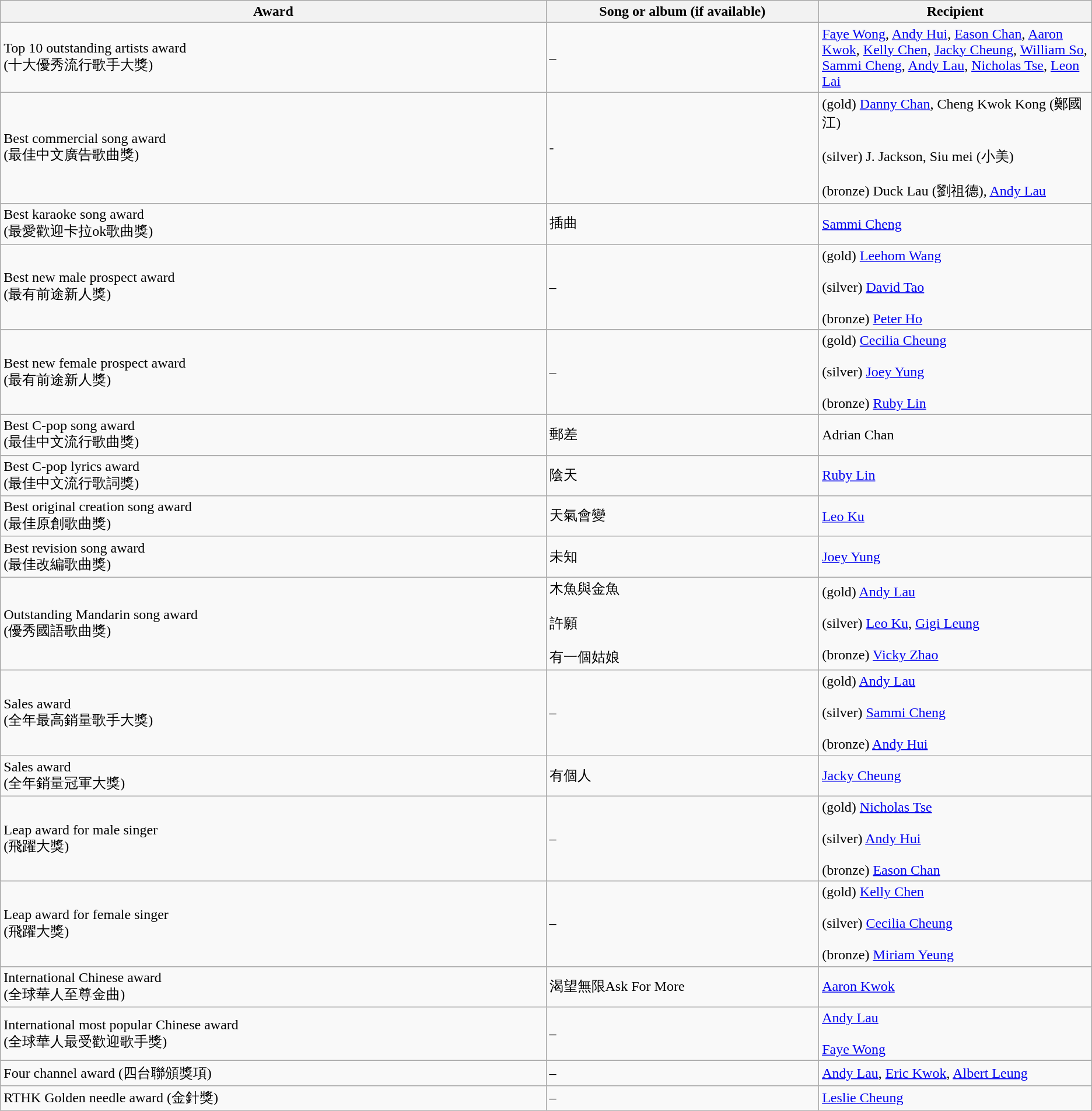<table class="wikitable">
<tr>
<th width=40%>Award</th>
<th width=20%>Song or album (if available)</th>
<th width=20%>Recipient</th>
</tr>
<tr>
<td>Top 10 outstanding artists award<br>(十大優秀流行歌手大獎)</td>
<td>–</td>
<td><a href='#'>Faye Wong</a>, <a href='#'>Andy Hui</a>, <a href='#'>Eason Chan</a>, <a href='#'>Aaron Kwok</a>, <a href='#'>Kelly Chen</a>, <a href='#'>Jacky Cheung</a>, <a href='#'>William So</a>, <a href='#'>Sammi Cheng</a>, <a href='#'>Andy Lau</a>, <a href='#'>Nicholas Tse</a>, <a href='#'>Leon Lai</a></td>
</tr>
<tr>
<td>Best commercial song award<br>(最佳中文廣告歌曲獎)</td>
<td>-</td>
<td>(gold) <a href='#'>Danny Chan</a>, Cheng Kwok Kong (鄭國江)<br><br>(silver) J. Jackson, Siu mei (小美)<br><br>(bronze) Duck Lau (劉祖德), <a href='#'>Andy Lau</a></td>
</tr>
<tr>
<td>Best karaoke song award<br>(最愛歡迎卡拉ok歌曲獎)</td>
<td>插曲</td>
<td><a href='#'>Sammi Cheng</a></td>
</tr>
<tr>
<td>Best new male prospect award<br>(最有前途新人獎)</td>
<td>–</td>
<td>(gold) <a href='#'>Leehom Wang</a><br><br>(silver) <a href='#'>David Tao</a><br><br>(bronze) <a href='#'>Peter Ho</a></td>
</tr>
<tr>
<td>Best new female prospect award<br>(最有前途新人獎)</td>
<td>–</td>
<td>(gold) <a href='#'>Cecilia Cheung</a><br><br>(silver) <a href='#'>Joey Yung</a><br><br>(bronze) <a href='#'>Ruby Lin</a></td>
</tr>
<tr>
<td>Best C-pop song award<br>(最佳中文流行歌曲獎)</td>
<td>郵差</td>
<td>Adrian Chan</td>
</tr>
<tr>
<td>Best C-pop lyrics award<br>(最佳中文流行歌詞獎)</td>
<td>陰天</td>
<td><a href='#'>Ruby Lin</a></td>
</tr>
<tr>
<td>Best original creation song award<br>(最佳原創歌曲獎)</td>
<td>天氣會變</td>
<td><a href='#'>Leo Ku</a></td>
</tr>
<tr>
<td>Best revision song award<br>(最佳改編歌曲獎)</td>
<td>未知</td>
<td><a href='#'>Joey Yung</a></td>
</tr>
<tr>
<td>Outstanding Mandarin song award<br>(優秀國語歌曲獎)</td>
<td>木魚與金魚<br><br>許願<br><br>有一個姑娘</td>
<td>(gold) <a href='#'>Andy Lau</a><br><br>(silver) <a href='#'>Leo Ku</a>, <a href='#'>Gigi Leung</a><br><br>(bronze) <a href='#'>Vicky Zhao</a></td>
</tr>
<tr>
<td>Sales award<br>(全年最高銷量歌手大獎)</td>
<td>–</td>
<td>(gold) <a href='#'>Andy Lau</a> <br><br>(silver) <a href='#'>Sammi Cheng</a><br><br>(bronze) <a href='#'>Andy Hui</a></td>
</tr>
<tr>
<td>Sales award<br>(全年銷量冠軍大獎)</td>
<td>有個人</td>
<td><a href='#'>Jacky Cheung</a></td>
</tr>
<tr>
<td>Leap award for male singer<br>(飛躍大獎)</td>
<td>–</td>
<td>(gold) <a href='#'>Nicholas Tse</a><br><br>(silver) <a href='#'>Andy Hui</a><br><br>(bronze) <a href='#'>Eason Chan</a></td>
</tr>
<tr>
<td>Leap award for female singer<br>(飛躍大獎)</td>
<td>–</td>
<td>(gold) <a href='#'>Kelly Chen</a><br><br>(silver) <a href='#'>Cecilia Cheung</a><br><br>(bronze) <a href='#'>Miriam Yeung</a></td>
</tr>
<tr>
<td>International Chinese award<br>(全球華人至尊金曲)</td>
<td>渴望無限Ask For More</td>
<td><a href='#'>Aaron Kwok</a></td>
</tr>
<tr>
<td>International most popular Chinese award<br>(全球華人最受歡迎歌手獎)</td>
<td>–</td>
<td><a href='#'>Andy Lau</a><br><br><a href='#'>Faye Wong</a></td>
</tr>
<tr>
<td>Four channel award (四台聯頒獎項)</td>
<td>–</td>
<td><a href='#'>Andy Lau</a>, <a href='#'>Eric Kwok</a>, <a href='#'>Albert Leung</a></td>
</tr>
<tr>
<td>RTHK Golden needle award (金針獎)</td>
<td>–</td>
<td><a href='#'>Leslie Cheung</a></td>
</tr>
</table>
